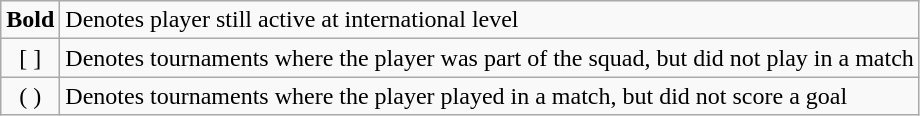<table class="wikitable">
<tr>
<td style="text-align:center;"><strong>Bold</strong></td>
<td>Denotes player still active at international level</td>
</tr>
<tr>
<td style="text-align:center;">[ ]</td>
<td>Denotes tournaments where the player was part of the squad, but did not play in a match</td>
</tr>
<tr>
<td style="text-align:center;">( )</td>
<td>Denotes tournaments where the player played in a match, but did not score a goal</td>
</tr>
</table>
